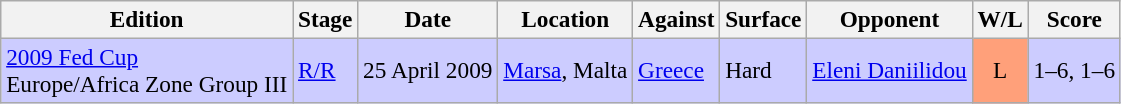<table class=wikitable style=font-size:97%>
<tr>
<th>Edition</th>
<th>Stage</th>
<th>Date</th>
<th>Location</th>
<th>Against</th>
<th>Surface</th>
<th>Opponent</th>
<th>W/L</th>
<th>Score</th>
</tr>
<tr style="background:#ccf;">
<td><a href='#'>2009 Fed Cup</a> <br> Europe/Africa Zone Group III</td>
<td><a href='#'>R/R</a></td>
<td>25 April 2009</td>
<td><a href='#'>Marsa</a>, Malta</td>
<td> <a href='#'>Greece</a></td>
<td>Hard</td>
<td> <a href='#'>Eleni Daniilidou</a></td>
<td style="text-align:center; background:#ffa07a;">L</td>
<td>1–6, 1–6</td>
</tr>
</table>
